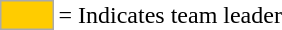<table>
<tr>
<td style="background-color:#FFCC00; border:1px solid #aaaaaa; width:2em;"></td>
<td>= Indicates team leader</td>
</tr>
</table>
